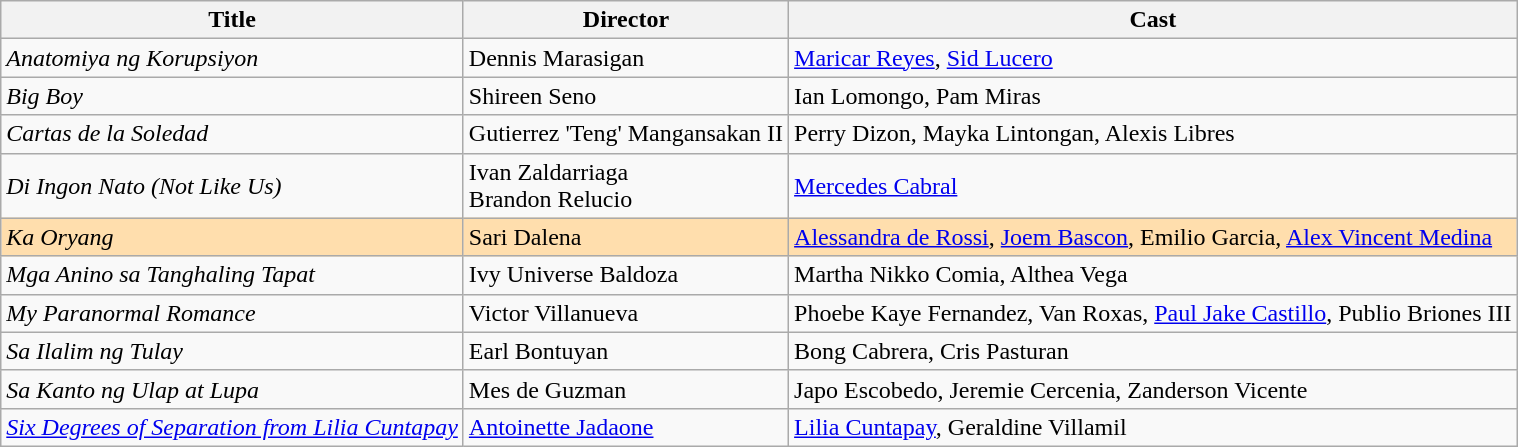<table class="wikitable">
<tr>
<th>Title</th>
<th>Director</th>
<th>Cast</th>
</tr>
<tr>
<td><em>Anatomiya ng Korupsiyon</em></td>
<td>Dennis Marasigan</td>
<td><a href='#'>Maricar Reyes</a>, <a href='#'>Sid Lucero</a></td>
</tr>
<tr>
<td><em>Big Boy</em></td>
<td>Shireen Seno</td>
<td>Ian Lomongo, Pam Miras</td>
</tr>
<tr>
<td><em>Cartas de la Soledad</em></td>
<td>Gutierrez 'Teng' Mangansakan II</td>
<td>Perry Dizon, Mayka Lintongan, Alexis Libres</td>
</tr>
<tr>
<td><em>Di Ingon Nato (Not Like Us)</em></td>
<td>Ivan Zaldarriaga <br> Brandon Relucio</td>
<td><a href='#'>Mercedes Cabral</a></td>
</tr>
<tr style="background:#FFDEAD;">
<td><em>Ka Oryang</em></td>
<td>Sari Dalena</td>
<td><a href='#'>Alessandra de Rossi</a>, <a href='#'>Joem Bascon</a>, Emilio Garcia, <a href='#'>Alex Vincent Medina</a></td>
</tr>
<tr>
<td><em>Mga Anino sa Tanghaling Tapat</em></td>
<td>Ivy Universe Baldoza</td>
<td>Martha Nikko Comia, Althea Vega</td>
</tr>
<tr>
<td><em>My Paranormal Romance</em></td>
<td>Victor Villanueva</td>
<td>Phoebe Kaye Fernandez, Van Roxas, <a href='#'>Paul Jake Castillo</a>, Publio Briones III</td>
</tr>
<tr>
<td><em>Sa Ilalim ng Tulay</em></td>
<td>Earl Bontuyan</td>
<td>Bong Cabrera, Cris Pasturan</td>
</tr>
<tr>
<td><em>Sa Kanto ng Ulap at Lupa</em></td>
<td>Mes de Guzman</td>
<td>Japo Escobedo, Jeremie Cercenia, Zanderson Vicente</td>
</tr>
<tr>
<td><em><a href='#'>Six Degrees of Separation from Lilia Cuntapay</a></em></td>
<td><a href='#'>Antoinette Jadaone</a></td>
<td><a href='#'>Lilia Cuntapay</a>, Geraldine Villamil</td>
</tr>
</table>
